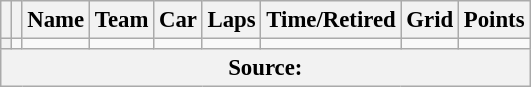<table class="wikitable sortable" style="font-size: 95%;">
<tr>
<th></th>
<th></th>
<th>Name</th>
<th>Team</th>
<th>Car</th>
<th>Laps</th>
<th>Time/Retired</th>
<th>Grid</th>
<th>Points</th>
</tr>
<tr>
<th></th>
<td></td>
<td></td>
<td></td>
<td></td>
<td></td>
<td></td>
<td></td>
<td></td>
</tr>
<tr>
<th colspan=9>Source:</th>
</tr>
</table>
